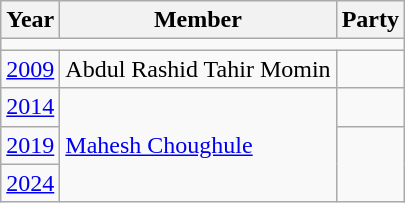<table class="wikitable">
<tr>
<th>Year</th>
<th>Member</th>
<th colspan="2">Party</th>
</tr>
<tr>
<td colspan="4"></td>
</tr>
<tr>
<td><a href='#'>2009</a></td>
<td>Abdul Rashid Tahir Momin</td>
<td></td>
</tr>
<tr>
<td><a href='#'>2014</a></td>
<td rowspan="3"><a href='#'>Mahesh Choughule</a></td>
<td></td>
</tr>
<tr>
<td><a href='#'>2019</a></td>
</tr>
<tr>
<td><a href='#'>2024</a></td>
</tr>
</table>
